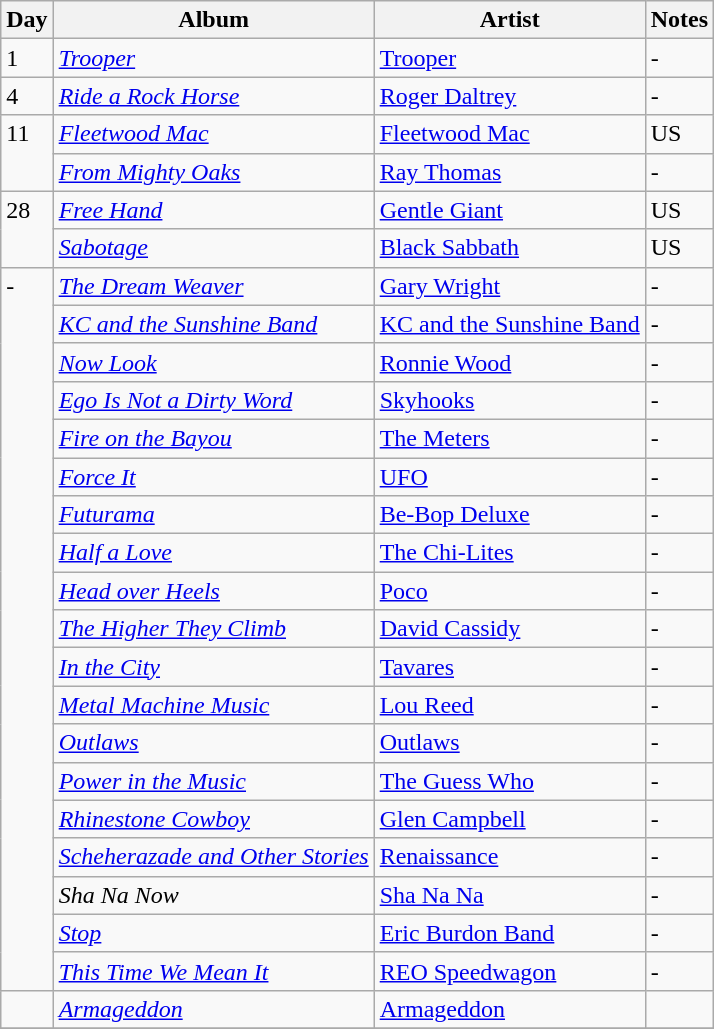<table class="wikitable">
<tr>
<th>Day</th>
<th>Album</th>
<th>Artist</th>
<th>Notes</th>
</tr>
<tr>
<td rowspan="1" valign="top">1</td>
<td><em><a href='#'>Trooper</a></em></td>
<td><a href='#'>Trooper</a></td>
<td>-</td>
</tr>
<tr>
<td rowspan="1" valign="top">4</td>
<td><em><a href='#'>Ride a Rock Horse</a></em></td>
<td><a href='#'>Roger Daltrey</a></td>
<td>-</td>
</tr>
<tr>
<td rowspan="2" valign="top">11</td>
<td><em><a href='#'>Fleetwood Mac</a></em></td>
<td><a href='#'>Fleetwood Mac</a></td>
<td>US</td>
</tr>
<tr>
<td><em><a href='#'>From Mighty Oaks</a></em></td>
<td><a href='#'>Ray Thomas</a></td>
<td>-</td>
</tr>
<tr>
<td rowspan="2" valign="top">28</td>
<td><em><a href='#'>Free Hand</a></em></td>
<td><a href='#'>Gentle Giant</a></td>
<td>US</td>
</tr>
<tr>
<td><em><a href='#'>Sabotage</a></em></td>
<td><a href='#'>Black Sabbath</a></td>
<td>US</td>
</tr>
<tr>
<td rowspan="19" valign="top">-</td>
<td><em><a href='#'>The Dream Weaver</a></em></td>
<td><a href='#'>Gary Wright</a></td>
<td>-</td>
</tr>
<tr>
<td><em><a href='#'>KC and the Sunshine Band</a></em></td>
<td><a href='#'>KC and the Sunshine Band</a></td>
<td>-</td>
</tr>
<tr>
<td><em><a href='#'>Now Look</a></em></td>
<td><a href='#'>Ronnie Wood</a></td>
<td>-</td>
</tr>
<tr>
<td><em><a href='#'>Ego Is Not a Dirty Word</a></em></td>
<td><a href='#'>Skyhooks</a></td>
<td>-</td>
</tr>
<tr>
<td><em><a href='#'>Fire on the Bayou</a></em></td>
<td><a href='#'>The Meters</a></td>
<td>-</td>
</tr>
<tr>
<td><em><a href='#'>Force It</a></em></td>
<td><a href='#'>UFO</a></td>
<td>-</td>
</tr>
<tr>
<td><em><a href='#'>Futurama</a></em></td>
<td><a href='#'>Be-Bop Deluxe</a></td>
<td>-</td>
</tr>
<tr>
<td><em><a href='#'>Half a Love</a></em></td>
<td><a href='#'>The Chi-Lites</a></td>
<td>-</td>
</tr>
<tr>
<td><em><a href='#'>Head over Heels</a></em></td>
<td><a href='#'>Poco</a></td>
<td>-</td>
</tr>
<tr>
<td><em><a href='#'>The Higher They Climb</a></em></td>
<td><a href='#'>David Cassidy</a></td>
<td>-</td>
</tr>
<tr>
<td><em><a href='#'>In the City</a></em></td>
<td><a href='#'>Tavares</a></td>
<td>-</td>
</tr>
<tr>
<td><em><a href='#'>Metal Machine Music</a></em></td>
<td><a href='#'>Lou Reed</a></td>
<td>-</td>
</tr>
<tr>
<td><em><a href='#'>Outlaws</a></em></td>
<td><a href='#'>Outlaws</a></td>
<td>-</td>
</tr>
<tr>
<td><em><a href='#'>Power in the Music</a></em></td>
<td><a href='#'>The Guess Who</a></td>
<td>-</td>
</tr>
<tr>
<td><em><a href='#'>Rhinestone Cowboy</a></em></td>
<td><a href='#'>Glen Campbell</a></td>
<td>-</td>
</tr>
<tr>
<td><em><a href='#'>Scheherazade and Other Stories</a></em></td>
<td><a href='#'>Renaissance</a></td>
<td>-</td>
</tr>
<tr>
<td><em>Sha Na Now</em></td>
<td><a href='#'>Sha Na Na</a></td>
<td>-</td>
</tr>
<tr>
<td><em><a href='#'>Stop</a></em></td>
<td><a href='#'>Eric Burdon Band</a></td>
<td>-</td>
</tr>
<tr>
<td><em><a href='#'>This Time We Mean It</a></em></td>
<td><a href='#'>REO Speedwagon</a></td>
<td>-</td>
</tr>
<tr>
<td></td>
<td><em><a href='#'>Armageddon</a></em></td>
<td><a href='#'>Armageddon</a></td>
<td></td>
</tr>
<tr>
</tr>
</table>
